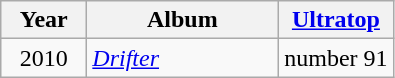<table class="wikitable">
<tr>
<th width="50">Year</th>
<th style="width:120px;">Album</th>
<th width="70"><a href='#'>Ultratop</a></th>
</tr>
<tr>
<td style="text-align:center;">2010</td>
<td><em><a href='#'>Drifter</a></em></td>
<td style="text-align:center;">number 91</td>
</tr>
</table>
